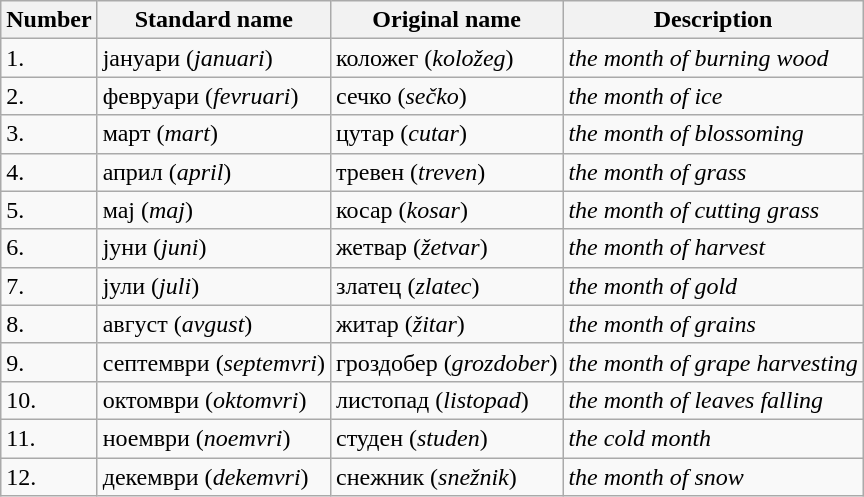<table class="wikitable">
<tr>
<th>Number</th>
<th>Standard name</th>
<th>Original name</th>
<th>Description</th>
</tr>
<tr>
<td>1.</td>
<td>јануари (<em>januari</em>)</td>
<td>коложег (<em>koložeg</em>)</td>
<td><em>the month of burning wood</em></td>
</tr>
<tr>
<td>2.</td>
<td>февруари (<em>fevruari</em>)</td>
<td>сечко (<em>sečko</em>)</td>
<td><em>the month of ice</em></td>
</tr>
<tr>
<td>3.</td>
<td>март (<em>mart</em>)</td>
<td>цутар (<em>cutar</em>)</td>
<td><em>the month of blossoming</em></td>
</tr>
<tr>
<td>4.</td>
<td>април (<em>april</em>)</td>
<td>тревен (<em>treven</em>)</td>
<td><em>the month of grass</em></td>
</tr>
<tr>
<td>5.</td>
<td>мај (<em>maj</em>)</td>
<td>косар (<em>kosar</em>)</td>
<td><em>the month of cutting grass</em></td>
</tr>
<tr>
<td>6.</td>
<td>јуни (<em>juni</em>)</td>
<td>жетвар (<em>žetvar</em>)</td>
<td><em>the month of harvest</em></td>
</tr>
<tr>
<td>7.</td>
<td>јули (<em>juli</em>)</td>
<td>златец (<em>zlatec</em>)</td>
<td><em>the month of gold</em></td>
</tr>
<tr>
<td>8.</td>
<td>август (<em>avgust</em>)</td>
<td>житар (<em>žitar</em>)</td>
<td><em>the month of grains</em></td>
</tr>
<tr>
<td>9.</td>
<td>септември (<em>septemvri</em>)</td>
<td>гроздобер (<em>grozdober</em>)</td>
<td><em>the month of grape harvesting</em></td>
</tr>
<tr>
<td>10.</td>
<td>октомври (<em>oktomvri</em>)</td>
<td>листопад (<em>listopad</em>)</td>
<td><em>the month of leaves falling</em></td>
</tr>
<tr>
<td>11.</td>
<td>ноември (<em>noemvri</em>)</td>
<td>студен (<em>studen</em>)</td>
<td><em>the cold month</em></td>
</tr>
<tr>
<td>12.</td>
<td>декември (<em>dekemvri</em>)</td>
<td>снежник (<em>snežnik</em>)</td>
<td><em>the month of snow</em></td>
</tr>
</table>
